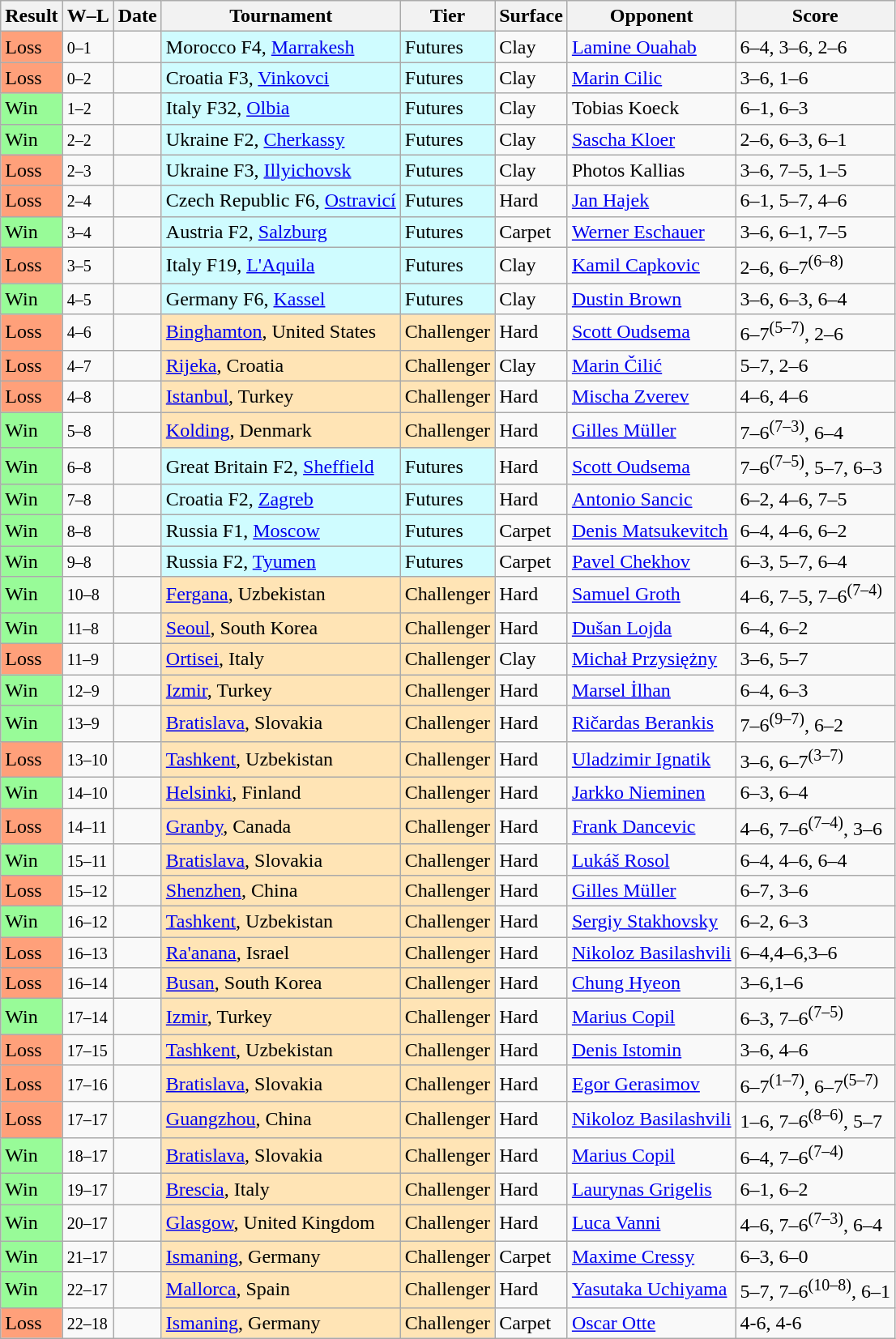<table class="sortable wikitable">
<tr>
<th>Result</th>
<th class="unsortable">W–L</th>
<th>Date</th>
<th>Tournament</th>
<th>Tier</th>
<th>Surface</th>
<th>Opponent</th>
<th class="unsortable">Score</th>
</tr>
<tr>
<td bgcolor=FFA07A>Loss</td>
<td><small>0–1</small></td>
<td></td>
<td style="background:#cffcff;">Morocco F4, <a href='#'>Marrakesh</a></td>
<td style="background:#cffcff;">Futures</td>
<td>Clay</td>
<td> <a href='#'>Lamine Ouahab</a></td>
<td>6–4, 3–6, 2–6</td>
</tr>
<tr>
<td bgcolor=FFA07A>Loss</td>
<td><small>0–2</small></td>
<td></td>
<td style="background:#cffcff;">Croatia F3, <a href='#'>Vinkovci</a></td>
<td style="background:#cffcff;">Futures</td>
<td>Clay</td>
<td> <a href='#'>Marin Cilic</a></td>
<td>3–6, 1–6</td>
</tr>
<tr>
<td bgcolor=98FB98>Win</td>
<td><small>1–2</small></td>
<td></td>
<td style="background:#cffcff;">Italy F32, <a href='#'>Olbia</a></td>
<td style="background:#cffcff;">Futures</td>
<td>Clay</td>
<td> Tobias Koeck</td>
<td>6–1, 6–3</td>
</tr>
<tr>
<td bgcolor=98FB98>Win</td>
<td><small>2–2</small></td>
<td></td>
<td style="background:#cffcff;">Ukraine F2, <a href='#'>Cherkassy</a></td>
<td style="background:#cffcff;">Futures</td>
<td>Clay</td>
<td> <a href='#'>Sascha Kloer</a></td>
<td>2–6, 6–3, 6–1</td>
</tr>
<tr>
<td bgcolor=FFA07A>Loss</td>
<td><small>2–3</small></td>
<td></td>
<td style="background:#cffcff;">Ukraine F3, <a href='#'>Illyichovsk</a></td>
<td style="background:#cffcff;">Futures</td>
<td>Clay</td>
<td> Photos Kallias</td>
<td>3–6, 7–5, 1–5</td>
</tr>
<tr>
<td bgcolor=FFA07A>Loss</td>
<td><small>2–4</small></td>
<td></td>
<td style="background:#cffcff;">Czech Republic F6, <a href='#'>Ostravicí</a></td>
<td style="background:#cffcff;">Futures</td>
<td>Hard</td>
<td> <a href='#'>Jan Hajek</a></td>
<td>6–1, 5–7, 4–6</td>
</tr>
<tr>
<td bgcolor=98FB98>Win</td>
<td><small>3–4</small></td>
<td></td>
<td style="background:#cffcff;">Austria F2, <a href='#'>Salzburg</a></td>
<td style="background:#cffcff;">Futures</td>
<td>Carpet</td>
<td> <a href='#'>Werner Eschauer</a></td>
<td>3–6, 6–1, 7–5</td>
</tr>
<tr>
<td bgcolor=FFA07A>Loss</td>
<td><small>3–5</small></td>
<td></td>
<td style="background:#cffcff;">Italy F19, <a href='#'>L'Aquila</a></td>
<td style="background:#cffcff;">Futures</td>
<td>Clay</td>
<td> <a href='#'>Kamil Capkovic</a></td>
<td>2–6, 6–7<sup>(6–8)</sup></td>
</tr>
<tr>
<td bgcolor=98FB98>Win</td>
<td><small>4–5</small></td>
<td></td>
<td style="background:#cffcff;">Germany F6, <a href='#'>Kassel</a></td>
<td style="background:#cffcff;">Futures</td>
<td>Clay</td>
<td> <a href='#'>Dustin Brown</a></td>
<td>3–6, 6–3, 6–4</td>
</tr>
<tr>
<td bgcolor=FFA07A>Loss</td>
<td><small>4–6</small></td>
<td></td>
<td style="background:moccasin;"><a href='#'>Binghamton</a>, United States</td>
<td style="background:moccasin;">Challenger</td>
<td>Hard</td>
<td> <a href='#'>Scott Oudsema</a></td>
<td>6–7<sup>(5–7)</sup>, 2–6</td>
</tr>
<tr>
<td bgcolor=FFA07A>Loss</td>
<td><small>4–7</small></td>
<td></td>
<td style="background:moccasin;"><a href='#'>Rijeka</a>, Croatia</td>
<td style="background:moccasin;">Challenger</td>
<td>Clay</td>
<td> <a href='#'>Marin Čilić</a></td>
<td>5–7, 2–6</td>
</tr>
<tr>
<td bgcolor=FFA07A>Loss</td>
<td><small>4–8</small></td>
<td></td>
<td style="background:moccasin;"><a href='#'>Istanbul</a>, Turkey</td>
<td style="background:moccasin;">Challenger</td>
<td>Hard</td>
<td> <a href='#'>Mischa Zverev</a></td>
<td>4–6, 4–6</td>
</tr>
<tr>
<td bgcolor=98FB98>Win</td>
<td><small>5–8</small></td>
<td></td>
<td style="background:moccasin;"><a href='#'>Kolding</a>, Denmark</td>
<td style="background:moccasin;">Challenger</td>
<td>Hard</td>
<td> <a href='#'>Gilles Müller</a></td>
<td>7–6<sup>(7–3)</sup>, 6–4</td>
</tr>
<tr>
<td bgcolor=98FB98>Win</td>
<td><small>6–8</small></td>
<td></td>
<td style="background:#cffcff;">Great Britain F2, <a href='#'>Sheffield</a></td>
<td style="background:#cffcff;">Futures</td>
<td>Hard</td>
<td> <a href='#'>Scott Oudsema</a></td>
<td>7–6<sup>(7–5)</sup>, 5–7, 6–3</td>
</tr>
<tr>
<td bgcolor=98FB98>Win</td>
<td><small>7–8</small></td>
<td></td>
<td style="background:#cffcff;">Croatia F2, <a href='#'>Zagreb</a></td>
<td style="background:#cffcff;">Futures</td>
<td>Hard</td>
<td> <a href='#'>Antonio Sancic</a></td>
<td>6–2, 4–6, 7–5</td>
</tr>
<tr>
<td bgcolor=98FB98>Win</td>
<td><small>8–8</small></td>
<td></td>
<td style="background:#cffcff;">Russia F1, <a href='#'>Moscow</a></td>
<td style="background:#cffcff;">Futures</td>
<td>Carpet</td>
<td> <a href='#'>Denis Matsukevitch</a></td>
<td>6–4, 4–6, 6–2</td>
</tr>
<tr>
<td bgcolor=98FB98>Win</td>
<td><small>9–8</small></td>
<td></td>
<td style="background:#cffcff;">Russia F2, <a href='#'>Tyumen</a></td>
<td style="background:#cffcff;">Futures</td>
<td>Carpet</td>
<td> <a href='#'>Pavel Chekhov</a></td>
<td>6–3, 5–7, 6–4</td>
</tr>
<tr>
<td bgcolor=98FB98>Win</td>
<td><small>10–8</small></td>
<td><a href='#'></a></td>
<td style="background:moccasin;"><a href='#'>Fergana</a>, Uzbekistan</td>
<td style="background:moccasin;">Challenger</td>
<td>Hard</td>
<td> <a href='#'>Samuel Groth</a></td>
<td>4–6, 7–5, 7–6<sup>(7–4)</sup></td>
</tr>
<tr>
<td bgcolor=98FB98>Win</td>
<td><small>11–8</small></td>
<td><a href='#'></a></td>
<td style="background:moccasin;"><a href='#'>Seoul</a>, South Korea</td>
<td style="background:moccasin;">Challenger</td>
<td>Hard</td>
<td> <a href='#'>Dušan Lojda</a></td>
<td>6–4, 6–2</td>
</tr>
<tr>
<td bgcolor=FFA07A>Loss</td>
<td><small>11–9</small></td>
<td><a href='#'></a></td>
<td style="background:moccasin;"><a href='#'>Ortisei</a>, Italy</td>
<td style="background:moccasin;">Challenger</td>
<td>Clay</td>
<td> <a href='#'>Michał Przysiężny</a></td>
<td>3–6, 5–7</td>
</tr>
<tr>
<td bgcolor=98FB98>Win</td>
<td><small>12–9</small></td>
<td><a href='#'></a></td>
<td style="background:moccasin;"><a href='#'>Izmir</a>, Turkey</td>
<td style="background:moccasin;">Challenger</td>
<td>Hard</td>
<td> <a href='#'>Marsel İlhan</a></td>
<td>6–4, 6–3</td>
</tr>
<tr>
<td bgcolor=98FB98>Win</td>
<td><small>13–9</small></td>
<td><a href='#'></a></td>
<td style="background:moccasin;"><a href='#'>Bratislava</a>, Slovakia</td>
<td style="background:moccasin;">Challenger</td>
<td>Hard</td>
<td> <a href='#'>Ričardas Berankis</a></td>
<td>7–6<sup>(9–7)</sup>, 6–2</td>
</tr>
<tr>
<td bgcolor=FFA07A>Loss</td>
<td><small>13–10</small></td>
<td><a href='#'></a></td>
<td style="background:moccasin;"><a href='#'>Tashkent</a>, Uzbekistan</td>
<td style="background:moccasin;">Challenger</td>
<td>Hard</td>
<td> <a href='#'>Uladzimir Ignatik</a></td>
<td>3–6, 6–7<sup>(3–7)</sup></td>
</tr>
<tr>
<td bgcolor=98FB98>Win</td>
<td><small>14–10</small></td>
<td><a href='#'></a></td>
<td style="background:moccasin;"><a href='#'>Helsinki</a>, Finland</td>
<td style="background:moccasin;">Challenger</td>
<td>Hard</td>
<td> <a href='#'>Jarkko Nieminen</a></td>
<td>6–3, 6–4</td>
</tr>
<tr>
<td bgcolor=FFA07A>Loss</td>
<td><small>14–11</small></td>
<td><a href='#'></a></td>
<td style="background:moccasin;"><a href='#'>Granby</a>, Canada</td>
<td style="background:moccasin;">Challenger</td>
<td>Hard</td>
<td> <a href='#'>Frank Dancevic</a></td>
<td>4–6, 7–6<sup>(7–4)</sup>, 3–6</td>
</tr>
<tr>
<td bgcolor=98FB98>Win</td>
<td><small>15–11</small></td>
<td><a href='#'></a></td>
<td style="background:moccasin;"><a href='#'>Bratislava</a>, Slovakia</td>
<td style="background:moccasin;">Challenger</td>
<td>Hard</td>
<td> <a href='#'>Lukáš Rosol</a></td>
<td>6–4, 4–6, 6–4</td>
</tr>
<tr>
<td bgcolor=FFA07A>Loss</td>
<td><small>15–12</small></td>
<td><a href='#'></a></td>
<td style="background:moccasin;"><a href='#'>Shenzhen</a>, China</td>
<td style="background:moccasin;">Challenger</td>
<td>Hard</td>
<td> <a href='#'>Gilles Müller</a></td>
<td>6–7, 3–6</td>
</tr>
<tr>
<td bgcolor=98FB98>Win</td>
<td><small>16–12</small></td>
<td><a href='#'></a></td>
<td style="background:moccasin;"><a href='#'>Tashkent</a>, Uzbekistan</td>
<td style="background:moccasin;">Challenger</td>
<td>Hard</td>
<td> <a href='#'>Sergiy Stakhovsky</a></td>
<td>6–2, 6–3</td>
</tr>
<tr>
<td bgcolor=FFA07A>Loss</td>
<td><small>16–13</small></td>
<td><a href='#'></a></td>
<td style="background:moccasin;"><a href='#'>Ra'anana</a>, Israel</td>
<td style="background:moccasin;">Challenger</td>
<td>Hard</td>
<td> <a href='#'>Nikoloz Basilashvili</a></td>
<td>6–4,4–6,3–6</td>
</tr>
<tr>
<td bgcolor=FFA07A>Loss</td>
<td><small>16–14</small></td>
<td><a href='#'></a></td>
<td style="background:moccasin;"><a href='#'>Busan</a>, South Korea</td>
<td style="background:moccasin;">Challenger</td>
<td>Hard</td>
<td> <a href='#'>Chung Hyeon</a></td>
<td>3–6,1–6</td>
</tr>
<tr>
<td bgcolor=98FB98>Win</td>
<td><small>17–14</small></td>
<td><a href='#'></a></td>
<td style="background:moccasin;"><a href='#'>Izmir</a>, Turkey</td>
<td style="background:moccasin;">Challenger</td>
<td>Hard</td>
<td> <a href='#'>Marius Copil</a></td>
<td>6–3, 7–6<sup>(7–5)</sup></td>
</tr>
<tr>
<td bgcolor=FFA07A>Loss</td>
<td><small>17–15</small></td>
<td><a href='#'></a></td>
<td style="background:moccasin;"><a href='#'>Tashkent</a>, Uzbekistan</td>
<td style="background:moccasin;">Challenger</td>
<td>Hard</td>
<td> <a href='#'>Denis Istomin</a></td>
<td>3–6, 4–6</td>
</tr>
<tr>
<td bgcolor=FFA07A>Loss</td>
<td><small>17–16</small></td>
<td><a href='#'></a></td>
<td style="background:moccasin;"><a href='#'>Bratislava</a>, Slovakia</td>
<td style="background:moccasin;">Challenger</td>
<td>Hard</td>
<td> <a href='#'>Egor Gerasimov</a></td>
<td>6–7<sup>(1–7)</sup>, 6–7<sup>(5–7)</sup></td>
</tr>
<tr>
<td bgcolor=FFA07A>Loss</td>
<td><small>17–17</small></td>
<td><a href='#'></a></td>
<td style="background:moccasin;"><a href='#'>Guangzhou</a>, China</td>
<td style="background:moccasin;">Challenger</td>
<td>Hard</td>
<td> <a href='#'>Nikoloz Basilashvili</a></td>
<td>1–6, 7–6<sup>(8–6)</sup>, 5–7</td>
</tr>
<tr>
<td bgcolor=98FB98>Win</td>
<td><small>18–17</small></td>
<td><a href='#'></a></td>
<td style="background:moccasin;"><a href='#'>Bratislava</a>, Slovakia</td>
<td style="background:moccasin;">Challenger</td>
<td>Hard</td>
<td> <a href='#'>Marius Copil</a></td>
<td>6–4, 7–6<sup>(7–4)</sup></td>
</tr>
<tr>
<td bgcolor=98FB98>Win</td>
<td><small>19–17</small></td>
<td><a href='#'></a></td>
<td style="background:moccasin;"><a href='#'>Brescia</a>, Italy</td>
<td style="background:moccasin;">Challenger</td>
<td>Hard</td>
<td> <a href='#'>Laurynas Grigelis</a></td>
<td>6–1, 6–2</td>
</tr>
<tr>
<td bgcolor=98FB98>Win</td>
<td><small>20–17</small></td>
<td><a href='#'></a></td>
<td style="background:moccasin;"><a href='#'>Glasgow</a>, United Kingdom</td>
<td style="background:moccasin;">Challenger</td>
<td>Hard</td>
<td> <a href='#'>Luca Vanni</a></td>
<td>4–6, 7–6<sup>(7–3)</sup>, 6–4</td>
</tr>
<tr>
<td bgcolor=98FB98>Win</td>
<td><small>21–17</small></td>
<td><a href='#'></a></td>
<td style="background:moccasin;"><a href='#'>Ismaning</a>, Germany</td>
<td style="background:moccasin;">Challenger</td>
<td>Carpet</td>
<td> <a href='#'>Maxime Cressy</a></td>
<td>6–3, 6–0</td>
</tr>
<tr>
<td bgcolor=98FB98>Win</td>
<td><small>22–17</small></td>
<td><a href='#'></a></td>
<td style="background:moccasin;"><a href='#'>Mallorca</a>, Spain</td>
<td style="background:moccasin;">Challenger</td>
<td>Hard</td>
<td> <a href='#'>Yasutaka Uchiyama</a></td>
<td>5–7, 7–6<sup>(10–8)</sup>, 6–1</td>
</tr>
<tr>
<td bgcolor=FFA07A>Loss</td>
<td><small>22–18</small></td>
<td><a href='#'></a></td>
<td style="background:moccasin;"><a href='#'>Ismaning</a>, Germany</td>
<td style="background:moccasin;">Challenger</td>
<td>Carpet</td>
<td> <a href='#'>Oscar Otte</a></td>
<td>4-6, 4-6</td>
</tr>
</table>
